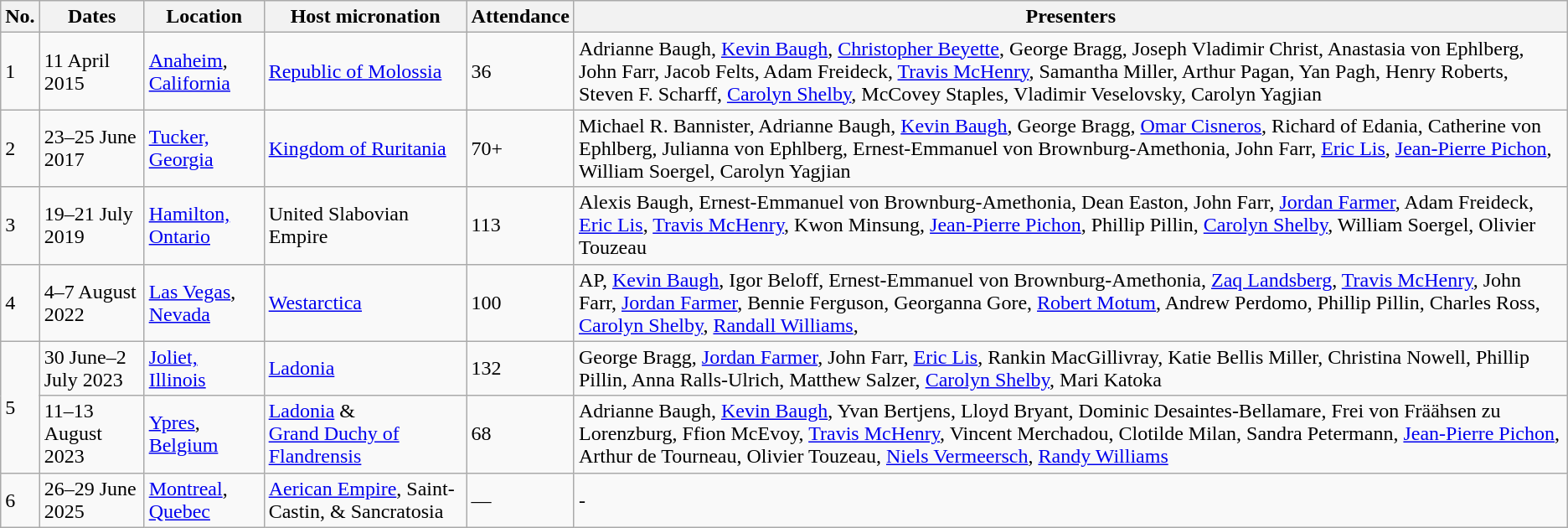<table class="wikitable">
<tr>
<th>No.</th>
<th>Dates</th>
<th>Location</th>
<th>Host micronation</th>
<th>Attendance</th>
<th>Presenters</th>
</tr>
<tr>
<td>1</td>
<td>11 April 2015</td>
<td> <a href='#'>Anaheim</a>, <a href='#'>California</a></td>
<td><a href='#'>Republic of Molossia</a></td>
<td>36</td>
<td>Adrianne Baugh, <a href='#'>Kevin Baugh</a>, <a href='#'>Christopher Beyette</a>, George Bragg, Joseph Vladimir Christ, Anastasia von Ephlberg, John Farr, Jacob Felts, Adam Freideck, <a href='#'>Travis McHenry</a>, Samantha Miller, Arthur Pagan, Yan Pagh, Henry Roberts, Steven F. Scharff, <a href='#'>Carolyn Shelby</a>, McCovey Staples, Vladimir Veselovsky, Carolyn Yagjian</td>
</tr>
<tr>
<td>2</td>
<td>23–25 June 2017</td>
<td> <a href='#'>Tucker, Georgia</a></td>
<td><a href='#'>Kingdom of Ruritania</a></td>
<td>70+</td>
<td>Michael R. Bannister, Adrianne Baugh, <a href='#'>Kevin Baugh</a>, George Bragg, <a href='#'>Omar Cisneros</a>, Richard of Edania, Catherine von Ephlberg, Julianna von Ephlberg, Ernest-Emmanuel von Brownburg-Amethonia, John Farr, <a href='#'>Eric Lis</a>, <a href='#'>Jean-Pierre  Pichon</a>, William Soergel, Carolyn Yagjian</td>
</tr>
<tr>
<td>3</td>
<td>19–21 July 2019</td>
<td> <a href='#'>Hamilton, Ontario</a></td>
<td>United Slabovian Empire</td>
<td>113</td>
<td>Alexis Baugh, Ernest-Emmanuel von Brownburg-Amethonia, Dean Easton, John Farr, <a href='#'>Jordan Farmer</a>, Adam Freideck, <a href='#'>Eric Lis</a>, <a href='#'>Travis McHenry</a>, Kwon Minsung, <a href='#'>Jean-Pierre  Pichon</a>, Phillip Pillin, <a href='#'>Carolyn Shelby</a>, William Soergel, Olivier Touzeau</td>
</tr>
<tr>
<td>4</td>
<td>4–7 August 2022</td>
<td> <a href='#'>Las Vegas</a>, <a href='#'>Nevada</a></td>
<td><a href='#'>Westarctica</a></td>
<td>100</td>
<td>AP, <a href='#'>Kevin Baugh</a>, Igor Beloff, Ernest-Emmanuel von Brownburg-Amethonia, <a href='#'>Zaq Landsberg</a>, <a href='#'>Travis McHenry</a>, John Farr,  <a href='#'>Jordan Farmer</a>, Bennie Ferguson, Georganna Gore, <a href='#'>Robert Motum</a>, Andrew Perdomo, Phillip Pillin, Charles Ross, <a href='#'>Carolyn Shelby</a>, <a href='#'>Randall Williams</a>,</td>
</tr>
<tr>
<td rowspan=2>5</td>
<td>30 June–2 July 2023</td>
<td> <a href='#'>Joliet, Illinois</a></td>
<td><a href='#'>Ladonia</a></td>
<td>132</td>
<td>George Bragg,  <a href='#'>Jordan Farmer</a>, John Farr, <a href='#'>Eric Lis</a>, Rankin MacGillivray, Katie Bellis Miller, Christina Nowell, Phillip Pillin, Anna Ralls-Ulrich, Matthew Salzer, <a href='#'>Carolyn Shelby</a>, Mari Katoka</td>
</tr>
<tr>
<td>11–13 August 2023</td>
<td> <a href='#'>Ypres</a>, <a href='#'>Belgium</a></td>
<td><a href='#'>Ladonia</a> & <br> <a href='#'>Grand Duchy of Flandrensis</a></td>
<td>68</td>
<td>Adrianne Baugh, <a href='#'>Kevin Baugh</a>, Yvan Bertjens, Lloyd Bryant, Dominic Desaintes-Bellamare, Frei von Fräähsen zu Lorenzburg, Ffion McEvoy, <a href='#'>Travis McHenry</a>, Vincent Merchadou, Clotilde Milan, Sandra Petermann, <a href='#'>Jean-Pierre  Pichon</a>, Arthur de Tourneau, Olivier Touzeau, <a href='#'>Niels Vermeersch</a>, <a href='#'>Randy Williams</a></td>
</tr>
<tr>
<td>6</td>
<td>26–29 June 2025</td>
<td> <a href='#'>Montreal</a>, <a href='#'>Quebec</a></td>
<td><a href='#'>Aerican Empire</a>, Saint-Castin, & Sancratosia</td>
<td>—</td>
<td>-</td>
</tr>
</table>
